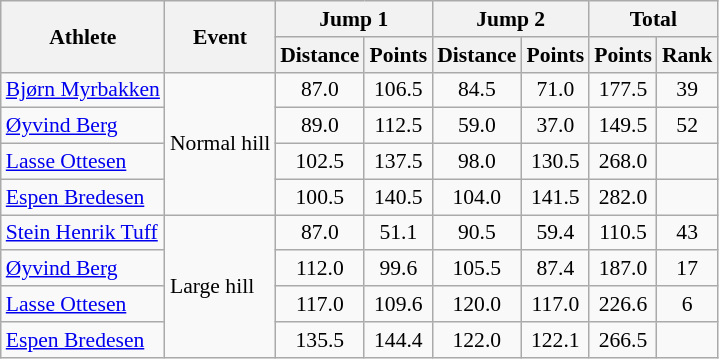<table class="wikitable" style="font-size:90%">
<tr>
<th rowspan="2">Athlete</th>
<th rowspan="2">Event</th>
<th colspan="2">Jump 1</th>
<th colspan="2">Jump 2</th>
<th colspan="2">Total</th>
</tr>
<tr>
<th>Distance</th>
<th>Points</th>
<th>Distance</th>
<th>Points</th>
<th>Points</th>
<th>Rank</th>
</tr>
<tr>
<td><a href='#'>Bjørn Myrbakken</a></td>
<td rowspan="4">Normal hill</td>
<td align="center">87.0</td>
<td align="center">106.5</td>
<td align="center">84.5</td>
<td align="center">71.0</td>
<td align="center">177.5</td>
<td align="center">39</td>
</tr>
<tr>
<td><a href='#'>Øyvind Berg</a></td>
<td align="center">89.0</td>
<td align="center">112.5</td>
<td align="center">59.0</td>
<td align="center">37.0</td>
<td align="center">149.5</td>
<td align="center">52</td>
</tr>
<tr>
<td><a href='#'>Lasse Ottesen</a></td>
<td align="center">102.5</td>
<td align="center">137.5</td>
<td align="center">98.0</td>
<td align="center">130.5</td>
<td align="center">268.0</td>
<td align="center"></td>
</tr>
<tr>
<td><a href='#'>Espen Bredesen</a></td>
<td align="center">100.5</td>
<td align="center">140.5</td>
<td align="center">104.0</td>
<td align="center">141.5</td>
<td align="center">282.0</td>
<td align="center"></td>
</tr>
<tr>
<td><a href='#'>Stein Henrik Tuff</a></td>
<td rowspan="4">Large hill</td>
<td align="center">87.0</td>
<td align="center">51.1</td>
<td align="center">90.5</td>
<td align="center">59.4</td>
<td align="center">110.5</td>
<td align="center">43</td>
</tr>
<tr>
<td><a href='#'>Øyvind Berg</a></td>
<td align="center">112.0</td>
<td align="center">99.6</td>
<td align="center">105.5</td>
<td align="center">87.4</td>
<td align="center">187.0</td>
<td align="center">17</td>
</tr>
<tr>
<td><a href='#'>Lasse Ottesen</a></td>
<td align="center">117.0</td>
<td align="center">109.6</td>
<td align="center">120.0</td>
<td align="center">117.0</td>
<td align="center">226.6</td>
<td align="center">6</td>
</tr>
<tr>
<td><a href='#'>Espen Bredesen</a></td>
<td align="center">135.5</td>
<td align="center">144.4</td>
<td align="center">122.0</td>
<td align="center">122.1</td>
<td align="center">266.5</td>
<td align="center"></td>
</tr>
</table>
